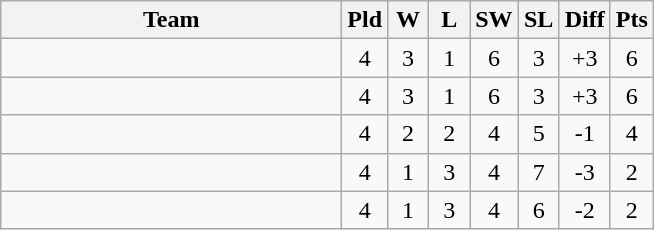<table class=wikitable style="text-align:center">
<tr>
<th width=220>Team</th>
<th width=20>Pld</th>
<th width=20>W</th>
<th width=20>L</th>
<th width=20>SW</th>
<th width=20>SL</th>
<th width=20>Diff</th>
<th width=20>Pts</th>
</tr>
<tr>
<td align=left></td>
<td>4</td>
<td>3</td>
<td>1</td>
<td>6</td>
<td>3</td>
<td>+3</td>
<td>6</td>
</tr>
<tr>
<td align=left></td>
<td>4</td>
<td>3</td>
<td>1</td>
<td>6</td>
<td>3</td>
<td>+3</td>
<td>6</td>
</tr>
<tr>
<td align=left></td>
<td>4</td>
<td>2</td>
<td>2</td>
<td>4</td>
<td>5</td>
<td>-1</td>
<td>4</td>
</tr>
<tr>
<td align=left></td>
<td>4</td>
<td>1</td>
<td>3</td>
<td>4</td>
<td>7</td>
<td>-3</td>
<td>2</td>
</tr>
<tr>
<td align=left></td>
<td>4</td>
<td>1</td>
<td>3</td>
<td>4</td>
<td>6</td>
<td>-2</td>
<td>2</td>
</tr>
</table>
